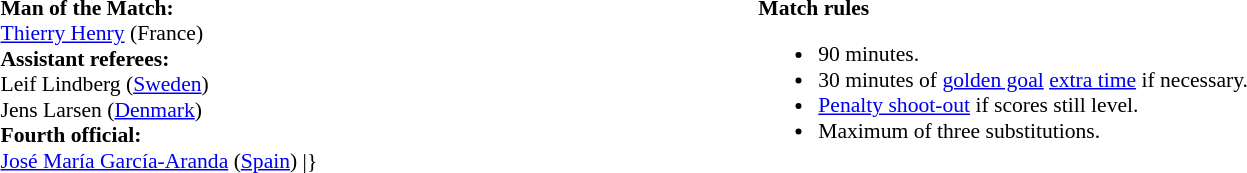<table style="width:100%;font-size:90%">
<tr>
<td><br><strong>Man of the Match:</strong>
<br><a href='#'>Thierry Henry</a> (France)<br><strong>Assistant referees:</strong>
<br>Leif Lindberg (<a href='#'>Sweden</a>)
<br>Jens Larsen (<a href='#'>Denmark</a>)
<br><strong>Fourth official:</strong>
<br><a href='#'>José María García-Aranda</a> (<a href='#'>Spain</a>)
<includeonly>|}</includeonly></td>
<td style="width:60%;vertical-align:top"><br><strong>Match rules</strong><ul><li>90 minutes.</li><li>30 minutes of <a href='#'>golden goal</a> <a href='#'>extra time</a> if necessary.</li><li><a href='#'>Penalty shoot-out</a> if scores still level.</li><li>Maximum of three substitutions.</li></ul></td>
</tr>
</table>
